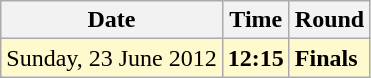<table class="wikitable">
<tr>
<th>Date</th>
<th>Time</th>
<th>Round</th>
</tr>
<tr>
<td style=background:lemonchiffon>Sunday, 23 June 2012</td>
<td style=background:lemonchiffon><strong>12:15</strong></td>
<td style=background:lemonchiffon><strong>Finals</strong></td>
</tr>
</table>
